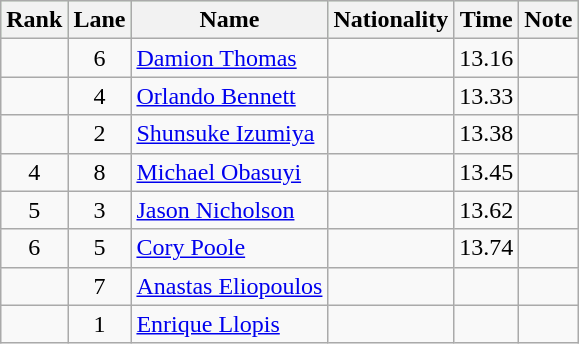<table class="wikitable sortable" style="text-align:center">
<tr bgcolor=ccffcc>
<th>Rank</th>
<th>Lane</th>
<th>Name</th>
<th>Nationality</th>
<th>Time</th>
<th>Note</th>
</tr>
<tr>
<td></td>
<td>6</td>
<td align=left><a href='#'>Damion Thomas</a></td>
<td align=left></td>
<td>13.16</td>
<td></td>
</tr>
<tr>
<td></td>
<td>4</td>
<td align=left><a href='#'>Orlando Bennett</a></td>
<td align=left></td>
<td>13.33</td>
<td></td>
</tr>
<tr>
<td></td>
<td>2</td>
<td align=left><a href='#'>Shunsuke Izumiya</a></td>
<td align=left></td>
<td>13.38</td>
<td></td>
</tr>
<tr>
<td>4</td>
<td>8</td>
<td align=left><a href='#'>Michael Obasuyi</a></td>
<td align=left></td>
<td>13.45</td>
<td></td>
</tr>
<tr>
<td>5</td>
<td>3</td>
<td align=left><a href='#'>Jason Nicholson</a></td>
<td align=left></td>
<td>13.62</td>
<td></td>
</tr>
<tr>
<td>6</td>
<td>5</td>
<td align=left><a href='#'>Cory Poole</a></td>
<td align=left></td>
<td>13.74</td>
<td></td>
</tr>
<tr>
<td></td>
<td>7</td>
<td align=left><a href='#'>Anastas Eliopoulos</a></td>
<td align=left></td>
<td></td>
<td></td>
</tr>
<tr>
<td></td>
<td>1</td>
<td align=left><a href='#'>Enrique Llopis</a></td>
<td align=left></td>
<td></td>
<td></td>
</tr>
</table>
